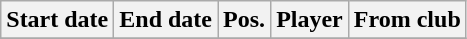<table class="wikitable">
<tr>
<th>Start date</th>
<th>End date</th>
<th>Pos.</th>
<th>Player</th>
<th>From club</th>
</tr>
<tr>
</tr>
</table>
